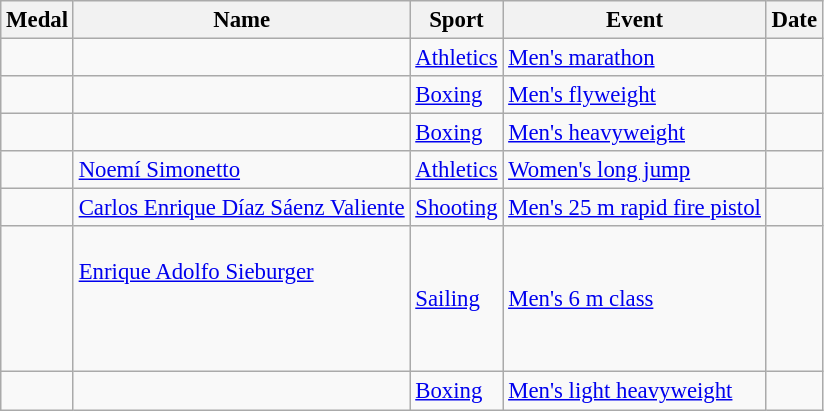<table class="wikitable sortable" style="font-size:95%;">
<tr>
<th>Medal</th>
<th>Name</th>
<th>Sport</th>
<th>Event</th>
<th>Date</th>
</tr>
<tr>
<td></td>
<td></td>
<td><a href='#'>Athletics</a></td>
<td><a href='#'>Men's marathon</a></td>
<td></td>
</tr>
<tr>
<td></td>
<td></td>
<td><a href='#'>Boxing</a></td>
<td><a href='#'>Men's flyweight</a></td>
<td></td>
</tr>
<tr>
<td></td>
<td></td>
<td><a href='#'>Boxing</a></td>
<td><a href='#'>Men's heavyweight</a></td>
<td></td>
</tr>
<tr>
<td></td>
<td><a href='#'>Noemí Simonetto</a></td>
<td><a href='#'>Athletics</a></td>
<td><a href='#'>Women's long jump</a></td>
<td></td>
</tr>
<tr>
<td></td>
<td><a href='#'>Carlos Enrique Díaz Sáenz Valiente</a></td>
<td><a href='#'>Shooting</a></td>
<td><a href='#'>Men's 25 m rapid fire pistol</a></td>
<td></td>
</tr>
<tr>
<td></td>
<td><br><a href='#'>Enrique Adolfo Sieburger</a> <br> <br>  <br>  <br> </td>
<td><a href='#'>Sailing</a></td>
<td><a href='#'>Men's 6 m class</a></td>
<td></td>
</tr>
<tr>
<td></td>
<td></td>
<td><a href='#'>Boxing</a></td>
<td><a href='#'>Men's light heavyweight</a></td>
<td></td>
</tr>
</table>
